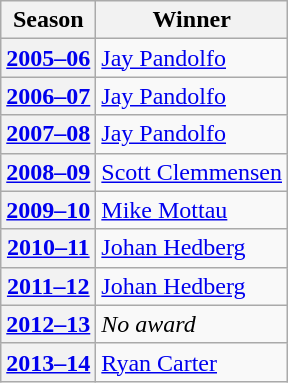<table class="wikitable">
<tr>
<th scope="col">Season</th>
<th scope="col">Winner</th>
</tr>
<tr>
<th scope="row"><a href='#'>2005–06</a></th>
<td><a href='#'>Jay Pandolfo</a></td>
</tr>
<tr>
<th scope="row"><a href='#'>2006–07</a></th>
<td><a href='#'>Jay Pandolfo</a></td>
</tr>
<tr>
<th scope="row"><a href='#'>2007–08</a></th>
<td><a href='#'>Jay Pandolfo</a></td>
</tr>
<tr>
<th scope="row"><a href='#'>2008–09</a></th>
<td><a href='#'>Scott Clemmensen</a></td>
</tr>
<tr>
<th scope="row"><a href='#'>2009–10</a></th>
<td><a href='#'>Mike Mottau</a></td>
</tr>
<tr>
<th scope="row"><a href='#'>2010–11</a></th>
<td><a href='#'>Johan Hedberg</a></td>
</tr>
<tr>
<th scope="row"><a href='#'>2011–12</a></th>
<td><a href='#'>Johan Hedberg</a></td>
</tr>
<tr>
<th scope="row"><a href='#'>2012–13</a></th>
<td><em>No award</em></td>
</tr>
<tr>
<th scope="row"><a href='#'>2013–14</a></th>
<td><a href='#'>Ryan Carter</a></td>
</tr>
</table>
